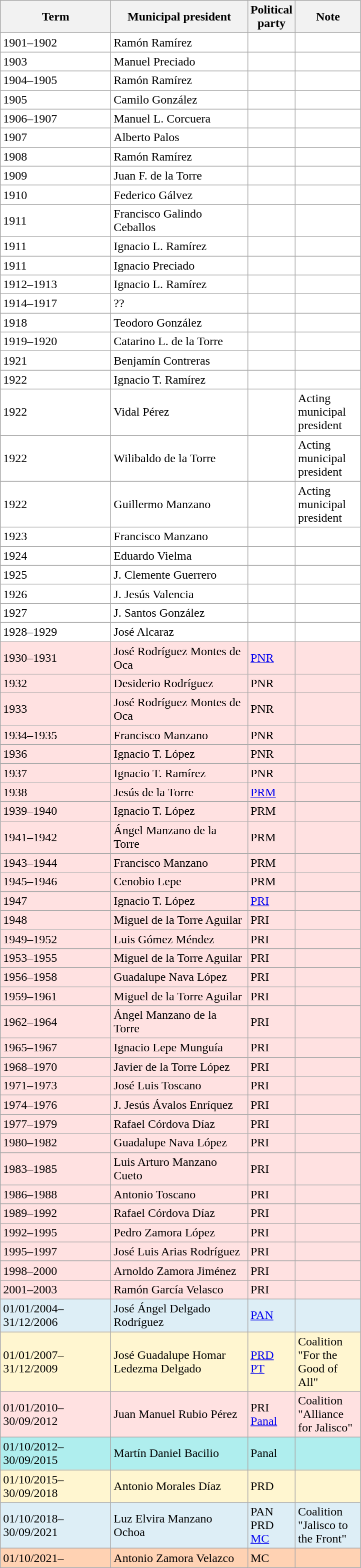<table class=wikitable>
<tr>
<th width=140px>Term</th>
<th width=175px>Municipal president</th>
<th width=30px>Political party</th>
<th width=80px>Note</th>
</tr>
<tr style="background:#ffffff">
<td>1901–1902</td>
<td>Ramón Ramírez</td>
<td></td>
<td></td>
</tr>
<tr style="background:#ffffff">
<td>1903</td>
<td>Manuel Preciado</td>
<td></td>
<td></td>
</tr>
<tr style="background:#ffffff">
<td>1904–1905</td>
<td>Ramón Ramírez</td>
<td></td>
<td></td>
</tr>
<tr style="background:#ffffff">
<td>1905</td>
<td>Camilo González</td>
<td></td>
<td></td>
</tr>
<tr style="background:#ffffff">
<td>1906–1907</td>
<td>Manuel L. Corcuera</td>
<td></td>
<td></td>
</tr>
<tr style="background:#ffffff">
<td>1907</td>
<td>Alberto Palos</td>
<td></td>
<td></td>
</tr>
<tr style="background:#ffffff">
<td>1908</td>
<td>Ramón Ramírez</td>
<td></td>
<td></td>
</tr>
<tr style="background:#ffffff">
<td>1909</td>
<td>Juan F. de la Torre</td>
<td></td>
<td></td>
</tr>
<tr style="background:#ffffff">
<td>1910</td>
<td>Federico Gálvez</td>
<td></td>
<td></td>
</tr>
<tr style="background:#ffffff">
<td>1911</td>
<td>Francisco Galindo Ceballos</td>
<td></td>
<td></td>
</tr>
<tr style="background:#ffffff">
<td>1911</td>
<td>Ignacio L. Ramírez</td>
<td></td>
<td></td>
</tr>
<tr style="background:#ffffff">
<td>1911</td>
<td>Ignacio Preciado</td>
<td></td>
<td></td>
</tr>
<tr style="background:#ffffff">
<td>1912–1913</td>
<td>Ignacio L. Ramírez</td>
<td></td>
<td></td>
</tr>
<tr style="background:#ffffff">
<td>1914–1917</td>
<td>??</td>
<td></td>
<td></td>
</tr>
<tr style="background:#ffffff">
<td>1918</td>
<td>Teodoro González</td>
<td></td>
<td></td>
</tr>
<tr style="background:#ffffff">
<td>1919–1920</td>
<td>Catarino L. de la Torre</td>
<td></td>
<td></td>
</tr>
<tr style="background:#ffffff">
<td>1921</td>
<td>Benjamín Contreras</td>
<td></td>
<td></td>
</tr>
<tr style="background:#ffffff">
<td>1922</td>
<td>Ignacio T. Ramírez</td>
<td></td>
<td></td>
</tr>
<tr style="background:#ffffff">
<td>1922</td>
<td>Vidal Pérez</td>
<td></td>
<td>Acting municipal president</td>
</tr>
<tr style="background:#ffffff">
<td>1922</td>
<td>Wilibaldo de la Torre</td>
<td></td>
<td>Acting municipal president</td>
</tr>
<tr style="background:#ffffff">
<td>1922</td>
<td>Guillermo Manzano</td>
<td></td>
<td>Acting municipal president</td>
</tr>
<tr style="background:#ffffff">
<td>1923</td>
<td>Francisco Manzano</td>
<td></td>
<td></td>
</tr>
<tr style="background:#ffffff">
<td>1924</td>
<td>Eduardo Vielma</td>
<td></td>
<td></td>
</tr>
<tr style="background:#ffffff">
<td>1925</td>
<td>J. Clemente Guerrero</td>
<td></td>
<td></td>
</tr>
<tr style="background:#ffffff">
<td>1926</td>
<td>J. Jesús Valencia</td>
<td></td>
<td></td>
</tr>
<tr style="background:#ffffff">
<td>1927</td>
<td>J. Santos González</td>
<td></td>
<td></td>
</tr>
<tr style="background:#ffffff">
<td>1928–1929</td>
<td>José Alcaraz</td>
<td></td>
<td></td>
</tr>
<tr style="background:#ffe1e1">
<td>1930–1931</td>
<td>José Rodríguez Montes de Oca</td>
<td><a href='#'>PNR</a> </td>
<td></td>
</tr>
<tr style="background:#ffe1e1">
<td>1932</td>
<td>Desiderio Rodríguez</td>
<td Partido Nacional Revolucionario>PNR </td>
<td></td>
</tr>
<tr style="background:#ffe1e1">
<td>1933</td>
<td>José Rodríguez Montes de Oca</td>
<td Partido Nacional Revolucionario>PNR </td>
<td></td>
</tr>
<tr style="background:#ffe1e1">
<td>1934–1935</td>
<td>Francisco Manzano</td>
<td Partido Nacional Revolucionario>PNR </td>
<td></td>
</tr>
<tr style="background:#ffe1e1">
<td>1936</td>
<td>Ignacio T. López</td>
<td Partido Nacional Revolucionario>PNR </td>
<td></td>
</tr>
<tr style="background:#ffe1e1">
<td>1937</td>
<td>Ignacio T. Ramírez</td>
<td Partido Nacional Revolucionario>PNR </td>
<td></td>
</tr>
<tr style="background:#ffe1e1">
<td>1938</td>
<td>Jesús de la Torre</td>
<td><a href='#'>PRM</a> </td>
<td></td>
</tr>
<tr style="background:#ffe1e1">
<td>1939–1940</td>
<td>Ignacio T. López</td>
<td Partido de la Revolución Mexicana>PRM </td>
<td></td>
</tr>
<tr style="background:#ffe1e1">
<td>1941–1942</td>
<td>Ángel Manzano de la Torre</td>
<td Partido de la Revolución Mexicana>PRM </td>
<td></td>
</tr>
<tr style="background:#ffe1e1">
<td>1943–1944</td>
<td>Francisco Manzano</td>
<td Partido de la Revolución Mexicana>PRM </td>
<td></td>
</tr>
<tr style="background:#ffe1e1">
<td>1945–1946</td>
<td>Cenobio Lepe</td>
<td Partido de la Revolución Mexicana>PRM </td>
<td></td>
</tr>
<tr style="background:#ffe1e1">
<td>1947</td>
<td>Ignacio T. López</td>
<td><a href='#'>PRI</a> </td>
<td></td>
</tr>
<tr style="background:#ffe1e1">
<td>1948</td>
<td>Miguel de la Torre Aguilar</td>
<td Institutional Revolutionary Party>PRI </td>
<td></td>
</tr>
<tr style="background:#ffe1e1">
<td>1949–1952</td>
<td>Luis Gómez Méndez</td>
<td Institutional Revolutionary Party>PRI </td>
<td></td>
</tr>
<tr style="background:#ffe1e1">
<td>1953–1955</td>
<td>Miguel de la Torre Aguilar</td>
<td Institutional Revolutionary Party>PRI </td>
<td></td>
</tr>
<tr style="background:#ffe1e1">
<td>1956–1958</td>
<td>Guadalupe Nava López</td>
<td Institutional Revolutionary Party>PRI </td>
<td></td>
</tr>
<tr style="background:#ffe1e1">
<td>1959–1961</td>
<td>Miguel de la Torre Aguilar</td>
<td Institutional Revolutionary Party>PRI </td>
<td></td>
</tr>
<tr style="background:#ffe1e1">
<td>1962–1964</td>
<td>Ángel Manzano de la Torre</td>
<td Institutional Revolutionary Party>PRI </td>
<td></td>
</tr>
<tr style="background:#ffe1e1">
<td>1965–1967</td>
<td>Ignacio Lepe Munguía</td>
<td Institutional Revolutionary Party>PRI </td>
<td></td>
</tr>
<tr style="background:#ffe1e1">
<td>1968–1970</td>
<td>Javier de la Torre López</td>
<td Institutional Revolutionary Party>PRI </td>
<td></td>
</tr>
<tr style="background:#ffe1e1">
<td>1971–1973</td>
<td>José Luis Toscano</td>
<td Institutional Revolutionary Party>PRI </td>
<td></td>
</tr>
<tr style="background:#ffe1e1">
<td>1974–1976</td>
<td>J. Jesús Ávalos Enríquez</td>
<td Institutional Revolutionary Party>PRI </td>
<td></td>
</tr>
<tr style="background:#ffe1e1">
<td>1977–1979</td>
<td>Rafael Córdova Díaz</td>
<td Institutional Revolutionary Party>PRI </td>
<td></td>
</tr>
<tr style="background:#ffe1e1">
<td>1980–1982</td>
<td>Guadalupe Nava López</td>
<td Institutional Revolutionary Party>PRI </td>
<td></td>
</tr>
<tr style="background:#ffe1e1">
<td>1983–1985</td>
<td>Luis Arturo Manzano Cueto</td>
<td Institutional Revolutionary Party>PRI </td>
<td></td>
</tr>
<tr style="background:#ffe1e1">
<td>1986–1988</td>
<td>Antonio Toscano</td>
<td Institutional Revolutionary Party>PRI </td>
<td></td>
</tr>
<tr style="background:#ffe1e1">
<td>1989–1992</td>
<td>Rafael Córdova Díaz</td>
<td Institutional Revolutionary Party>PRI </td>
<td></td>
</tr>
<tr style="background:#ffe1e1">
<td>1992–1995</td>
<td>Pedro Zamora López</td>
<td Institutional Revolutionary Party>PRI </td>
<td></td>
</tr>
<tr style="background:#ffe1e1">
<td>1995–1997</td>
<td>José Luis Arias Rodríguez</td>
<td Institutional Revolutionary Party>PRI </td>
<td></td>
</tr>
<tr style="background:#ffe1e1">
<td>1998–2000</td>
<td>Arnoldo Zamora Jiménez</td>
<td Institutional Revolutionary Party>PRI </td>
<td></td>
</tr>
<tr style="background:#ffe1e1">
<td>2001–2003</td>
<td>Ramón García Velasco</td>
<td Institutional Revolutionary Party>PRI </td>
<td></td>
</tr>
<tr style="background:#DDEEF6;">
<td>01/01/2004–31/12/2006</td>
<td>José Ángel Delgado Rodríguez</td>
<td><a href='#'>PAN</a> </td>
<td></td>
</tr>
<tr style="background:#FFF6D0">
<td>01/01/2007–31/12/2009</td>
<td>José Guadalupe Homar Ledezma Delgado</td>
<td><a href='#'>PRD</a>  <br><a href='#'>PT</a> </td>
<td>Coalition "For the Good of All"</td>
</tr>
<tr style="background:#ffe1e1">
<td>01/01/2010–30/09/2012</td>
<td>Juan Manuel Rubio Pérez</td>
<td Institutional Revolutionary Party>PRI <br><a href='#'>Panal</a> </td>
<td>Coalition "Alliance for Jalisco"</td>
</tr>
<tr style="background:#afeeee">
<td>01/10/2012–30/09/2015</td>
<td>Martín Daniel Bacilio</td>
<td New Alliance Party (Mexico)>Panal </td>
<td></td>
</tr>
<tr style="background:#fff6d0">
<td>01/10/2015–30/09/2018</td>
<td>Antonio Morales Díaz</td>
<td Party of the Democratic Revolution>PRD </td>
<td></td>
</tr>
<tr style="background:#ddeef6">
<td>01/10/2018–30/09/2021</td>
<td>Luz Elvira Manzano Ochoa</td>
<td National Action Party>PAN <br>  PRD  <br><a href='#'>MC</a> </td>
<td>Coalition "Jalisco to the Front"</td>
</tr>
<tr style="background:#ffd2b3">
<td>01/10/2021–</td>
<td>Antonio Zamora Velazco</td>
<td>MC </td>
<td></td>
</tr>
</table>
